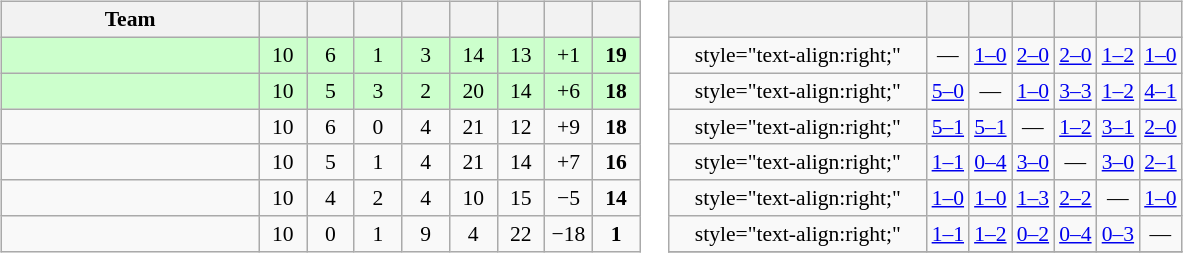<table>
<tr>
<td><br><table class="wikitable" style="text-align: center; font-size: 90%;">
<tr>
<th width=165>Team</th>
<th width=25></th>
<th width=25></th>
<th width=25></th>
<th width=25></th>
<th width=25></th>
<th width=25></th>
<th width=25></th>
<th width=25></th>
</tr>
<tr style="background:#cfc;">
<td align=left></td>
<td>10</td>
<td>6</td>
<td>1</td>
<td>3</td>
<td>14</td>
<td>13</td>
<td>+1</td>
<td><strong>19</strong></td>
</tr>
<tr style="background:#cfc;">
<td align=left></td>
<td>10</td>
<td>5</td>
<td>3</td>
<td>2</td>
<td>20</td>
<td>14</td>
<td>+6</td>
<td><strong>18</strong></td>
</tr>
<tr>
<td align=left></td>
<td>10</td>
<td>6</td>
<td>0</td>
<td>4</td>
<td>21</td>
<td>12</td>
<td>+9</td>
<td><strong>18</strong></td>
</tr>
<tr>
<td align=left></td>
<td>10</td>
<td>5</td>
<td>1</td>
<td>4</td>
<td>21</td>
<td>14</td>
<td>+7</td>
<td><strong>16</strong></td>
</tr>
<tr>
<td align=left></td>
<td>10</td>
<td>4</td>
<td>2</td>
<td>4</td>
<td>10</td>
<td>15</td>
<td>−5</td>
<td><strong>14</strong></td>
</tr>
<tr>
<td align=left></td>
<td>10</td>
<td>0</td>
<td>1</td>
<td>9</td>
<td>4</td>
<td>22</td>
<td>−18</td>
<td><strong>1</strong></td>
</tr>
</table>
</td>
<td><br><table class="wikitable" style="text-align:center; font-size:90%;">
<tr>
<th width=165> </th>
<th></th>
<th></th>
<th></th>
<th></th>
<th></th>
<th></th>
</tr>
<tr>
<td>style="text-align:right;"</td>
<td>—</td>
<td><a href='#'>1–0</a></td>
<td><a href='#'>2–0</a></td>
<td><a href='#'>2–0</a></td>
<td><a href='#'>1–2</a></td>
<td><a href='#'>1–0</a></td>
</tr>
<tr>
<td>style="text-align:right;"</td>
<td><a href='#'>5–0</a></td>
<td>—</td>
<td><a href='#'>1–0</a></td>
<td><a href='#'>3–3</a></td>
<td><a href='#'>1–2</a></td>
<td><a href='#'>4–1</a></td>
</tr>
<tr>
<td>style="text-align:right;"</td>
<td><a href='#'>5–1</a></td>
<td><a href='#'>5–1</a></td>
<td>—</td>
<td><a href='#'>1–2</a></td>
<td><a href='#'>3–1</a></td>
<td><a href='#'>2–0</a></td>
</tr>
<tr>
<td>style="text-align:right;"</td>
<td><a href='#'>1–1</a></td>
<td><a href='#'>0–4</a></td>
<td><a href='#'>3–0</a></td>
<td>—</td>
<td><a href='#'>3–0</a></td>
<td><a href='#'>2–1</a></td>
</tr>
<tr>
<td>style="text-align:right;"</td>
<td><a href='#'>1–0</a></td>
<td><a href='#'>1–0</a></td>
<td><a href='#'>1–3</a></td>
<td><a href='#'>2–2</a></td>
<td>—</td>
<td><a href='#'>1–0</a></td>
</tr>
<tr>
<td>style="text-align:right;"</td>
<td><a href='#'>1–1</a></td>
<td><a href='#'>1–2</a></td>
<td><a href='#'>0–2</a></td>
<td><a href='#'>0–4</a></td>
<td><a href='#'>0–3</a></td>
<td>—</td>
</tr>
<tr>
</tr>
</table>
</td>
</tr>
</table>
